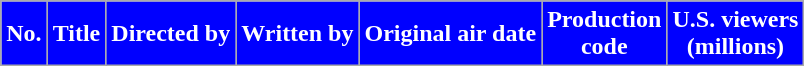<table class="wikitable plainrowheaders">
<tr style="color:white;">
<th style="background:#00f">No.</th>
<th style="background:#00f">Title</th>
<th style="background:#00f">Directed by</th>
<th style="background:#00f">Written by</th>
<th style="background:#00f">Original air date</th>
<th style="background:#00f">Production<br>code</th>
<th style="background:#00f">U.S. viewers<br>(millions)<br>

























</th>
</tr>
</table>
